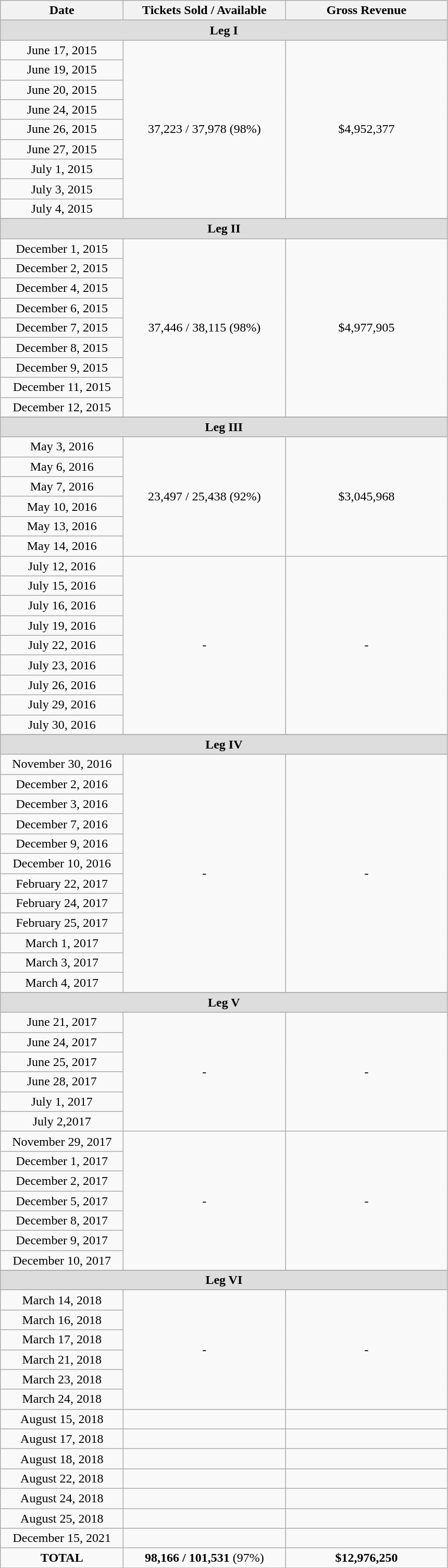<table class="wikitable" style="text-align:center">
<tr>
<th width="150">Date</th>
<th width="200">Tickets Sold / Available</th>
<th width="200">Gross Revenue</th>
</tr>
<tr bgcolor="#DDDDDD">
<td colspan=3><strong>Leg I</strong></td>
</tr>
<tr>
<td>June 17, 2015</td>
<td rowspan="9">37,223 / 37,978 (98%)</td>
<td rowspan="9">$4,952,377</td>
</tr>
<tr>
<td>June 19, 2015</td>
</tr>
<tr>
<td>June 20, 2015</td>
</tr>
<tr>
<td>June 24, 2015</td>
</tr>
<tr>
<td>June 26, 2015</td>
</tr>
<tr>
<td>June 27, 2015</td>
</tr>
<tr>
<td>July 1, 2015</td>
</tr>
<tr>
<td>July 3, 2015</td>
</tr>
<tr>
<td>July 4, 2015</td>
</tr>
<tr>
</tr>
<tr bgcolor="#DDDDDD">
<td colspan=3><strong>Leg II</strong></td>
</tr>
<tr>
<td>December 1, 2015</td>
<td rowspan="9">37,446 / 38,115 (98%)</td>
<td rowspan="9">$4,977,905</td>
</tr>
<tr>
<td>December 2, 2015</td>
</tr>
<tr>
<td>December 4, 2015</td>
</tr>
<tr>
<td>December 6, 2015</td>
</tr>
<tr>
<td>December 7, 2015</td>
</tr>
<tr>
<td>December 8, 2015</td>
</tr>
<tr>
<td>December 9, 2015</td>
</tr>
<tr>
<td>December 11, 2015</td>
</tr>
<tr>
<td>December 12, 2015</td>
</tr>
<tr>
</tr>
<tr bgcolor="#DDDDDD">
<td colspan=3><strong>Leg III</strong></td>
</tr>
<tr>
<td>May 3, 2016</td>
<td rowspan="6">23,497 / 25,438 (92%)</td>
<td rowspan="6">$3,045,968</td>
</tr>
<tr>
<td>May 6, 2016</td>
</tr>
<tr>
<td>May 7, 2016</td>
</tr>
<tr>
<td>May 10, 2016</td>
</tr>
<tr>
<td>May 13, 2016</td>
</tr>
<tr>
<td>May 14, 2016</td>
</tr>
<tr>
<td>July 12, 2016</td>
<td rowspan="9">-</td>
<td rowspan="9">-</td>
</tr>
<tr>
<td>July 15, 2016</td>
</tr>
<tr>
<td>July 16, 2016</td>
</tr>
<tr>
<td>July 19, 2016</td>
</tr>
<tr>
<td>July 22, 2016</td>
</tr>
<tr>
<td>July 23, 2016</td>
</tr>
<tr>
<td>July 26, 2016</td>
</tr>
<tr>
<td>July 29, 2016</td>
</tr>
<tr>
<td>July 30, 2016</td>
</tr>
<tr>
</tr>
<tr bgcolor="#DDDDDD">
<td colspan=3><strong>Leg IV</strong></td>
</tr>
<tr>
<td>November 30, 2016</td>
<td rowspan="12">-</td>
<td rowspan="12">-</td>
</tr>
<tr>
<td>December 2, 2016</td>
</tr>
<tr>
<td>December 3, 2016</td>
</tr>
<tr>
<td>December 7, 2016</td>
</tr>
<tr>
<td>December 9, 2016</td>
</tr>
<tr>
<td>December 10, 2016</td>
</tr>
<tr>
<td>February 22, 2017</td>
</tr>
<tr>
<td>February 24, 2017</td>
</tr>
<tr>
<td>February 25, 2017</td>
</tr>
<tr>
<td>March 1, 2017</td>
</tr>
<tr>
<td>March 3, 2017</td>
</tr>
<tr>
<td>March 4, 2017</td>
</tr>
<tr>
</tr>
<tr bgcolor="#DDDDDD">
<td colspan=3><strong>Leg V</strong></td>
</tr>
<tr>
<td>June 21, 2017</td>
<td rowspan="6">-</td>
<td rowspan="6">-</td>
</tr>
<tr>
<td>June 24, 2017</td>
</tr>
<tr>
<td>June 25, 2017</td>
</tr>
<tr>
<td>June 28, 2017</td>
</tr>
<tr>
<td>July 1, 2017</td>
</tr>
<tr>
<td>July 2,2017</td>
</tr>
<tr>
<td>November 29, 2017</td>
<td rowspan="7">-</td>
<td rowspan="7">-</td>
</tr>
<tr>
<td>December 1, 2017</td>
</tr>
<tr>
<td>December 2, 2017</td>
</tr>
<tr>
<td>December 5, 2017</td>
</tr>
<tr>
<td>December 8, 2017</td>
</tr>
<tr>
<td>December 9, 2017</td>
</tr>
<tr>
<td>December 10, 2017</td>
</tr>
<tr>
</tr>
<tr bgcolor="#DDDDDD">
<td colspan=3><strong>Leg VI</strong></td>
</tr>
<tr>
<td>March 14, 2018</td>
<td rowspan="6">-</td>
<td rowspan="6">-</td>
</tr>
<tr>
<td>March 16, 2018</td>
</tr>
<tr>
<td>March 17, 2018</td>
</tr>
<tr>
<td>March 21, 2018</td>
</tr>
<tr>
<td>March 23, 2018</td>
</tr>
<tr>
<td>March 24, 2018</td>
</tr>
<tr>
<td>August 15, 2018</td>
<td></td>
<td></td>
</tr>
<tr>
<td>August 17, 2018</td>
<td></td>
<td></td>
</tr>
<tr>
<td>August 18, 2018</td>
<td></td>
<td></td>
</tr>
<tr>
<td>August 22, 2018</td>
<td></td>
<td></td>
</tr>
<tr>
<td>August 24, 2018</td>
<td></td>
<td></td>
</tr>
<tr>
<td>August 25, 2018</td>
<td></td>
<td></td>
</tr>
<tr>
<td>December 15, 2021</td>
<td></td>
<td></td>
</tr>
<tr>
<td><strong>TOTAL</strong></td>
<td><strong>98,166 / 101,531</strong> (97%)</td>
<td><strong>$12,976,250</strong></td>
</tr>
<tr>
</tr>
</table>
